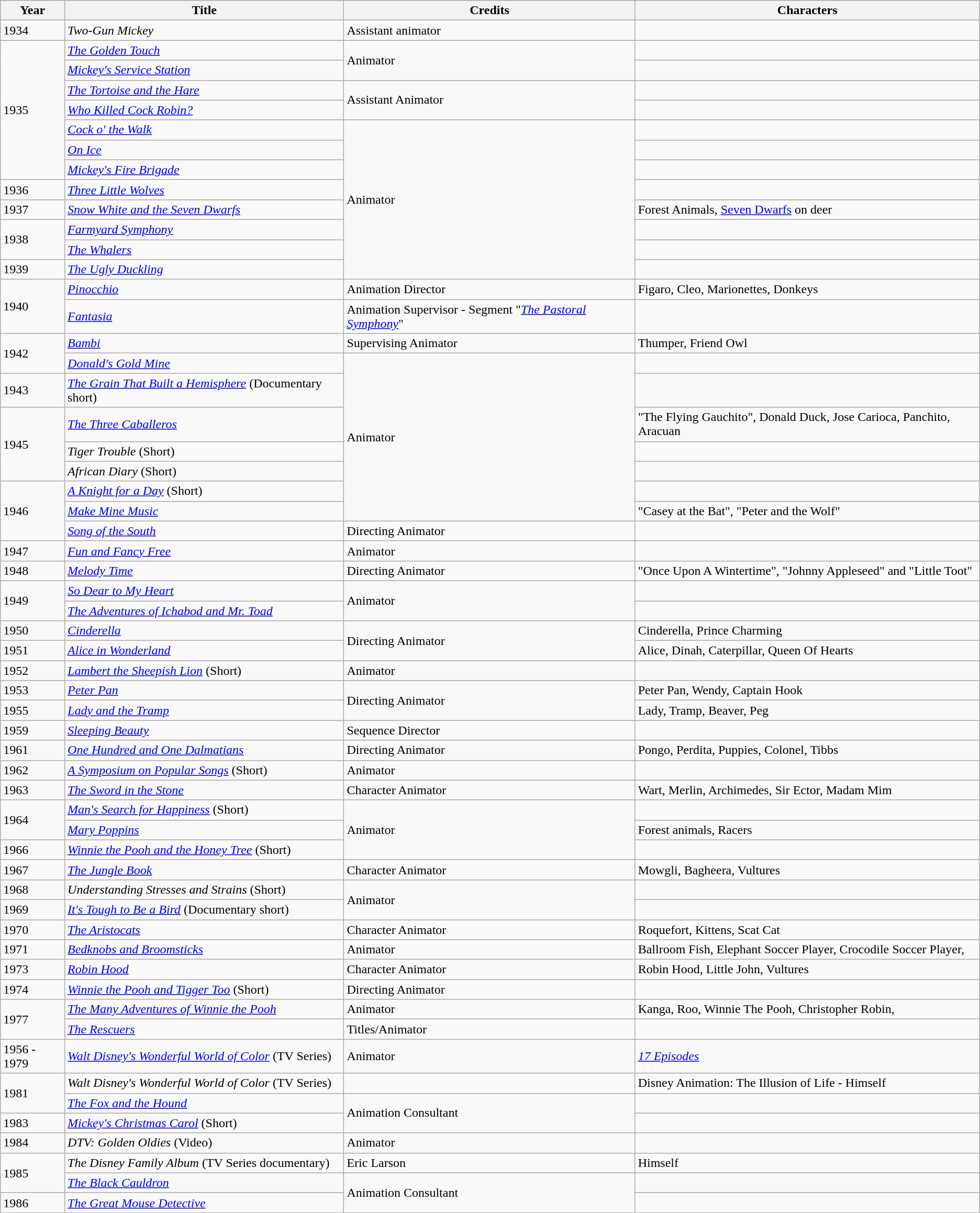<table class="wikitable sortable">
<tr>
<th>Year</th>
<th>Title</th>
<th>Credits</th>
<th>Characters</th>
</tr>
<tr>
<td>1934</td>
<td><em>Two-Gun Mickey </em></td>
<td>Assistant animator</td>
<td></td>
</tr>
<tr>
<td rowspan="7">1935</td>
<td><em><a href='#'>The Golden Touch</a></em></td>
<td rowspan="2">Animator</td>
<td></td>
</tr>
<tr>
<td><em><a href='#'>Mickey's Service Station</a></em></td>
<td></td>
</tr>
<tr>
<td><em><a href='#'>The Tortoise and the Hare</a></em></td>
<td rowspan="2">Assistant Animator</td>
<td></td>
</tr>
<tr>
<td><em><a href='#'>Who Killed Cock Robin?</a></em></td>
<td></td>
</tr>
<tr>
<td><em><a href='#'>Cock o' the Walk</a></em></td>
<td rowspan="8">Animator</td>
<td></td>
</tr>
<tr>
<td><em><a href='#'>On Ice</a></em></td>
<td></td>
</tr>
<tr>
<td><em><a href='#'>Mickey's Fire Brigade</a></em></td>
<td></td>
</tr>
<tr>
<td>1936</td>
<td><em><a href='#'>Three Little Wolves</a></em></td>
<td></td>
</tr>
<tr>
<td>1937</td>
<td><em><a href='#'>Snow White and the Seven Dwarfs</a></em></td>
<td>Forest Animals, <a href='#'>Seven Dwarfs</a> on deer</td>
</tr>
<tr>
<td rowspan="2">1938</td>
<td><em><a href='#'>Farmyard Symphony</a></em></td>
<td></td>
</tr>
<tr>
<td><em><a href='#'>The Whalers</a></em></td>
<td></td>
</tr>
<tr>
<td>1939</td>
<td><em><a href='#'>The Ugly Duckling</a></em></td>
<td></td>
</tr>
<tr>
<td rowspan="2">1940</td>
<td><em><a href='#'>Pinocchio</a></em></td>
<td>Animation Director</td>
<td>Figaro, Cleo, Marionettes, Donkeys</td>
</tr>
<tr>
<td><em><a href='#'>Fantasia</a></em></td>
<td>Animation Supervisor - Segment "<em><a href='#'>The Pastoral Symphony</a></em>"</td>
<td></td>
</tr>
<tr>
<td rowspan="2">1942</td>
<td><em><a href='#'>Bambi</a></em></td>
<td>Supervising Animator</td>
<td>Thumper, Friend Owl</td>
</tr>
<tr>
<td><em><a href='#'>Donald's Gold Mine </a></em></td>
<td rowspan="7">Animator</td>
<td></td>
</tr>
<tr>
<td>1943</td>
<td><em><a href='#'>The Grain That Built a Hemisphere</a></em> (Documentary short)</td>
<td></td>
</tr>
<tr>
<td rowspan="3">1945</td>
<td><em><a href='#'>The Three Caballeros</a></em></td>
<td>"The Flying Gauchito", Donald Duck, Jose Carioca, Panchito, Aracuan</td>
</tr>
<tr>
<td><em>Tiger Trouble</em> (Short)</td>
<td></td>
</tr>
<tr>
<td><em>African Diary</em> (Short)</td>
<td></td>
</tr>
<tr>
<td rowspan="3">1946</td>
<td><em><a href='#'>A Knight for a Day</a></em> (Short)</td>
<td></td>
</tr>
<tr>
<td><em><a href='#'>Make Mine Music</a></em></td>
<td>"Casey at the Bat", "Peter and the Wolf"</td>
</tr>
<tr>
<td><em><a href='#'>Song of the South</a></em></td>
<td>Directing Animator</td>
<td></td>
</tr>
<tr>
<td>1947</td>
<td><em><a href='#'>Fun and Fancy Free</a></em></td>
<td>Animator</td>
<td></td>
</tr>
<tr>
<td>1948</td>
<td><em><a href='#'>Melody Time</a></em></td>
<td>Directing Animator</td>
<td>"Once Upon A Wintertime", "Johnny Appleseed" and "Little Toot"</td>
</tr>
<tr>
<td rowspan="2">1949</td>
<td><em><a href='#'>So Dear to My Heart</a></em></td>
<td rowspan="2">Animator</td>
<td></td>
</tr>
<tr>
<td><em><a href='#'>The Adventures of Ichabod and Mr. Toad</a></em></td>
<td></td>
</tr>
<tr>
<td>1950</td>
<td><em><a href='#'>Cinderella</a></em></td>
<td rowspan="2">Directing Animator</td>
<td>Cinderella, Prince Charming</td>
</tr>
<tr>
<td>1951</td>
<td><em><a href='#'>Alice in Wonderland</a></em></td>
<td>Alice, Dinah, Caterpillar, Queen Of Hearts</td>
</tr>
<tr>
<td>1952</td>
<td><em><a href='#'>Lambert the Sheepish Lion</a></em> (Short)</td>
<td>Animator</td>
<td></td>
</tr>
<tr>
<td>1953</td>
<td><em><a href='#'>Peter Pan</a></em></td>
<td rowspan="2">Directing Animator</td>
<td>Peter Pan, Wendy, Captain Hook</td>
</tr>
<tr>
<td>1955</td>
<td><em><a href='#'>Lady and the Tramp</a></em></td>
<td>Lady, Tramp, Beaver, Peg</td>
</tr>
<tr>
<td>1959</td>
<td><em><a href='#'>Sleeping Beauty</a></em></td>
<td>Sequence Director</td>
<td></td>
</tr>
<tr>
<td>1961</td>
<td><em><a href='#'>One Hundred and One Dalmatians</a></em></td>
<td>Directing Animator</td>
<td>Pongo, Perdita, Puppies, Colonel, Tibbs</td>
</tr>
<tr>
<td>1962</td>
<td><em><a href='#'>A Symposium on Popular Songs</a></em> (Short)</td>
<td>Animator</td>
<td></td>
</tr>
<tr>
<td>1963</td>
<td><em><a href='#'>The Sword in the Stone</a></em></td>
<td>Character Animator</td>
<td>Wart, Merlin, Archimedes, Sir Ector, Madam Mim</td>
</tr>
<tr>
<td rowspan="2">1964</td>
<td><em><a href='#'>Man's Search for Happiness</a></em> (Short)</td>
<td rowspan="3">Animator</td>
<td></td>
</tr>
<tr>
<td><em><a href='#'>Mary Poppins</a></em></td>
<td>Forest animals, Racers</td>
</tr>
<tr>
<td>1966</td>
<td><em><a href='#'>Winnie the Pooh and the Honey Tree</a></em> (Short)</td>
<td></td>
</tr>
<tr>
<td>1967</td>
<td><em><a href='#'>The Jungle Book</a></em></td>
<td>Character Animator</td>
<td>Mowgli, Bagheera, Vultures</td>
</tr>
<tr>
<td>1968</td>
<td><em>Understanding Stresses and Strains</em> (Short)</td>
<td rowspan="2">Animator</td>
<td></td>
</tr>
<tr>
<td>1969</td>
<td><em><a href='#'>It's Tough to Be a Bird</a></em> (Documentary short)</td>
<td></td>
</tr>
<tr>
<td>1970</td>
<td><em><a href='#'>The Aristocats</a></em></td>
<td>Character Animator</td>
<td>Roquefort, Kittens, Scat Cat</td>
</tr>
<tr>
<td>1971</td>
<td><em><a href='#'>Bedknobs and Broomsticks</a></em></td>
<td>Animator</td>
<td>Ballroom Fish, Elephant Soccer Player, Crocodile Soccer Player,</td>
</tr>
<tr>
<td>1973</td>
<td><em><a href='#'>Robin Hood</a></em></td>
<td>Character Animator</td>
<td>Robin Hood, Little John, Vultures</td>
</tr>
<tr>
<td>1974</td>
<td><em><a href='#'>Winnie the Pooh and Tigger Too</a></em> (Short)</td>
<td>Directing Animator</td>
<td></td>
</tr>
<tr>
<td rowspan="2">1977</td>
<td><em><a href='#'>The Many Adventures of Winnie the Pooh</a></em></td>
<td>Animator</td>
<td>Kanga, Roo, Winnie The Pooh, Christopher Robin,</td>
</tr>
<tr>
<td><em><a href='#'>The Rescuers</a></em></td>
<td>Titles/Animator</td>
<td></td>
</tr>
<tr>
<td>1956 - 1979</td>
<td><em><a href='#'>Walt Disney's Wonderful World of Color</a></em> (TV Series)</td>
<td>Animator</td>
<td><em><a href='#'>17 Episodes</a></em></td>
</tr>
<tr>
<td rowspan="2">1981</td>
<td><em>Walt Disney's Wonderful World of Color</em> (TV Series)</td>
<td></td>
<td>Disney Animation: The Illusion of Life - Himself</td>
</tr>
<tr>
<td><em><a href='#'>The Fox and the Hound</a></em></td>
<td rowspan="2">Animation Consultant</td>
<td></td>
</tr>
<tr>
<td>1983</td>
<td><em><a href='#'>Mickey's Christmas Carol</a></em> (Short)</td>
<td></td>
</tr>
<tr>
<td>1984</td>
<td><em>DTV: Golden Oldies</em> (Video)</td>
<td>Animator</td>
<td></td>
</tr>
<tr>
<td rowspan="2">1985</td>
<td><em>The Disney Family Album</em> (TV Series documentary)</td>
<td>Eric Larson</td>
<td>Himself</td>
</tr>
<tr>
<td><em><a href='#'>The Black Cauldron</a></em></td>
<td rowspan="2">Animation Consultant</td>
<td></td>
</tr>
<tr>
<td>1986</td>
<td><em><a href='#'>The Great Mouse Detective</a></em></td>
<td></td>
</tr>
<tr>
</tr>
</table>
